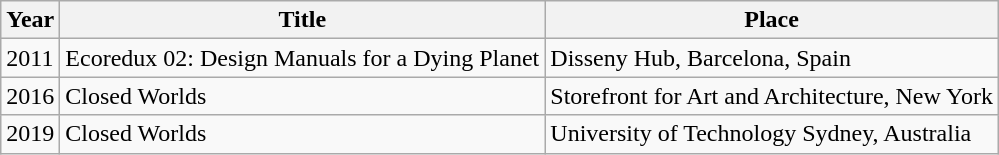<table class="wikitable sortable">
<tr>
<th>Year</th>
<th>Title</th>
<th>Place</th>
</tr>
<tr>
<td>2011</td>
<td>Ecoredux 02: Design Manuals for a Dying Planet</td>
<td>Disseny Hub, Barcelona, Spain</td>
</tr>
<tr>
<td>2016</td>
<td>Closed Worlds</td>
<td>Storefront for Art and Architecture, New York</td>
</tr>
<tr>
<td>2019</td>
<td>Closed Worlds</td>
<td>University of Technology Sydney, Australia</td>
</tr>
</table>
